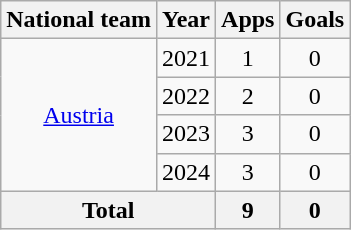<table class="wikitable" style="text-align:center">
<tr>
<th>National team</th>
<th>Year</th>
<th>Apps</th>
<th>Goals</th>
</tr>
<tr>
<td rowspan="4"><a href='#'>Austria</a></td>
<td>2021</td>
<td>1</td>
<td>0</td>
</tr>
<tr>
<td>2022</td>
<td>2</td>
<td>0</td>
</tr>
<tr>
<td>2023</td>
<td>3</td>
<td>0</td>
</tr>
<tr>
<td>2024</td>
<td>3</td>
<td>0</td>
</tr>
<tr>
<th colspan="2">Total</th>
<th>9</th>
<th>0</th>
</tr>
</table>
